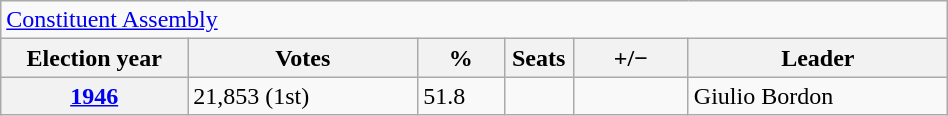<table class=wikitable style="width:50%; border:1px #AAAAFF solid">
<tr>
<td colspan=6><a href='#'>Constituent Assembly</a></td>
</tr>
<tr>
<th width=13%>Election year</th>
<th width=16%>Votes</th>
<th width=6%>%</th>
<th width=1%>Seats</th>
<th width=8%>+/−</th>
<th width=18%>Leader</th>
</tr>
<tr>
<th><a href='#'>1946</a></th>
<td>21,853 (1st)</td>
<td>51.8</td>
<td></td>
<td></td>
<td>Giulio Bordon</td>
</tr>
</table>
